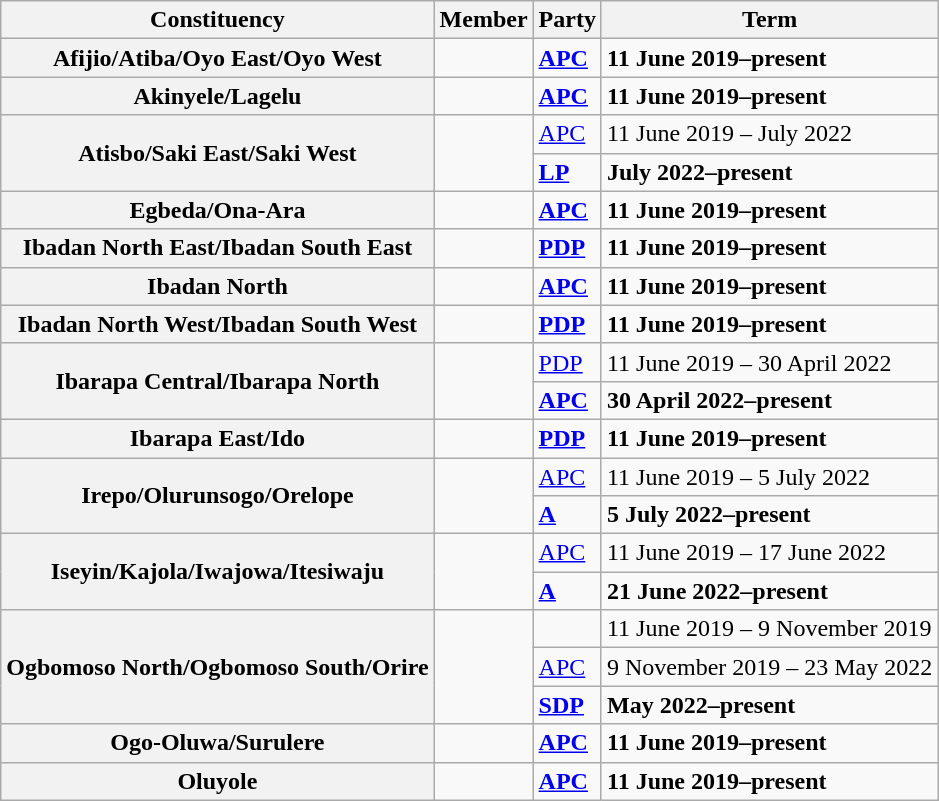<table class="wikitable">
<tr valign=bottom>
<th>Constituency</th>
<th>Member</th>
<th>Party</th>
<th>Term</th>
</tr>
<tr>
<th>Afijio/Atiba/Oyo East/Oyo West</th>
<td><strong></strong></td>
<td><strong><a href='#'>APC</a></strong></td>
<td><strong>11 June 2019–present</strong></td>
</tr>
<tr>
<th>Akinyele/Lagelu</th>
<td><strong></strong></td>
<td><strong><a href='#'>APC</a></strong></td>
<td><strong>11 June 2019–present</strong></td>
</tr>
<tr>
<th rowspan=2>Atisbo/Saki East/Saki West</th>
<td rowspan=2><strong></strong></td>
<td><a href='#'>APC</a></td>
<td>11 June 2019 – July 2022</td>
</tr>
<tr>
<td><strong><a href='#'>LP</a></strong></td>
<td><strong>July 2022–present</strong></td>
</tr>
<tr>
<th>Egbeda/Ona-Ara</th>
<td><strong></strong></td>
<td><strong><a href='#'>APC</a></strong></td>
<td><strong>11 June 2019–present</strong></td>
</tr>
<tr>
<th>Ibadan North East/Ibadan South East</th>
<td><strong></strong></td>
<td><strong><a href='#'>PDP</a></strong></td>
<td><strong>11 June 2019–present</strong></td>
</tr>
<tr>
<th>Ibadan North</th>
<td><strong></strong></td>
<td><strong><a href='#'>APC</a></strong></td>
<td><strong>11 June 2019–present</strong></td>
</tr>
<tr>
<th>Ibadan North West/Ibadan South West</th>
<td><strong></strong></td>
<td><strong><a href='#'>PDP</a></strong></td>
<td><strong>11 June 2019–present</strong></td>
</tr>
<tr>
<th rowspan=2>Ibarapa Central/Ibarapa North</th>
<td rowspan=2><strong></strong></td>
<td><a href='#'>PDP</a></td>
<td>11 June 2019 – 30 April 2022</td>
</tr>
<tr>
<td><strong><a href='#'>APC</a></strong></td>
<td><strong>30 April 2022–present</strong></td>
</tr>
<tr>
<th>Ibarapa East/Ido</th>
<td><strong></strong></td>
<td><strong><a href='#'>PDP</a></strong></td>
<td><strong>11 June 2019–present</strong></td>
</tr>
<tr>
<th rowspan=2>Irepo/Olurunsogo/Orelope</th>
<td rowspan=2><strong></strong></td>
<td><a href='#'>APC</a></td>
<td>11 June 2019 – 5 July 2022</td>
</tr>
<tr>
<td><strong><a href='#'>A</a></strong></td>
<td><strong>5 July 2022–present</strong></td>
</tr>
<tr>
<th rowspan=2>Iseyin/Kajola/Iwajowa/Itesiwaju</th>
<td rowspan=2><strong></strong></td>
<td><a href='#'>APC</a></td>
<td>11 June 2019 – 17 June 2022</td>
</tr>
<tr>
<td><strong><a href='#'>A</a></strong></td>
<td><strong>21 June 2022–present</strong></td>
</tr>
<tr>
<th rowspan=3>Ogbomoso North/Ogbomoso South/Orire</th>
<td rowspan=3><strong></strong></td>
<td></td>
<td>11 June 2019 – 9 November 2019</td>
</tr>
<tr>
<td><a href='#'>APC</a></td>
<td>9 November 2019 – 23 May 2022</td>
</tr>
<tr>
<td><strong><a href='#'>SDP</a></strong></td>
<td><strong>May 2022–present</strong></td>
</tr>
<tr>
<th>Ogo-Oluwa/Surulere</th>
<td><strong></strong></td>
<td><strong><a href='#'>APC</a></strong></td>
<td><strong>11 June 2019–present</strong></td>
</tr>
<tr>
<th>Oluyole</th>
<td><strong></strong></td>
<td><strong><a href='#'>APC</a></strong></td>
<td><strong>11 June 2019–present</strong></td>
</tr>
</table>
